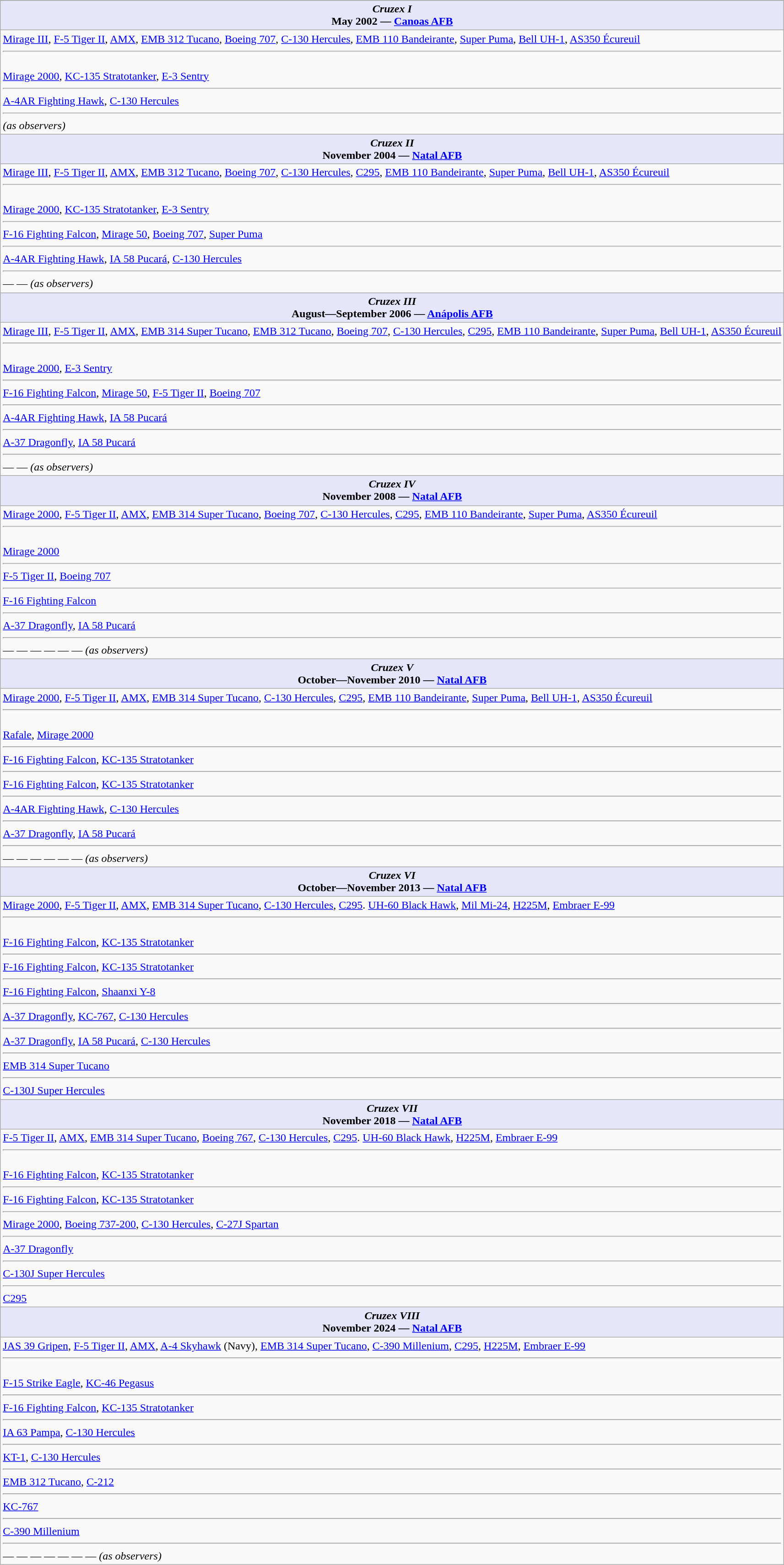<table class="wikitable plainrowheaders" style="text-align:left;">
<tr valign=top>
</tr>
<tr>
<th colspan="2" style="background: lavender;"><em>Cruzex I</em><br>May 2002 — <a href='#'>Canoas AFB</a></th>
</tr>
<tr>
<td> <a href='#'>Mirage III</a>, <a href='#'>F-5 Tiger II</a>, <a href='#'>AMX</a>, <a href='#'>EMB 312 Tucano</a>, <a href='#'>Boeing 707</a>, <a href='#'>C-130 Hercules</a>, <a href='#'>EMB 110 Bandeirante</a>, <a href='#'>Super Puma</a>, <a href='#'>Bell UH-1</a>, <a href='#'>AS350 Écureuil</a><hr><br> <a href='#'>Mirage 2000</a>, <a href='#'>KC-135 Stratotanker</a>, <a href='#'>E-3 Sentry</a><hr>
 <a href='#'>A-4AR Fighting Hawk</a>, <a href='#'>C-130 Hercules</a><hr>
 <em>(as observers)</em></td>
</tr>
<tr>
<th colspan="2" style="background: lavender;"><em>Cruzex II</em><br>November 2004 — <a href='#'>Natal AFB</a></th>
</tr>
<tr>
<td> <a href='#'>Mirage III</a>, <a href='#'>F-5 Tiger II</a>, <a href='#'>AMX</a>, <a href='#'>EMB 312 Tucano</a>, <a href='#'>Boeing 707</a>, <a href='#'>C-130 Hercules</a>, <a href='#'>C295</a>, <a href='#'>EMB 110 Bandeirante</a>, <a href='#'>Super Puma</a>, <a href='#'>Bell UH-1</a>, <a href='#'>AS350 Écureuil</a><hr><br> <a href='#'>Mirage 2000</a>, <a href='#'>KC-135 Stratotanker</a>, <a href='#'>E-3 Sentry</a><hr>
 <a href='#'>F-16 Fighting Falcon</a>, <a href='#'>Mirage 50</a>, <a href='#'>Boeing 707</a>, <a href='#'>Super Puma</a><hr>
 <a href='#'>A-4AR Fighting Hawk</a>, <a href='#'>IA 58 Pucará</a>, <a href='#'>C-130 Hercules</a><hr>
 —   —  <em>(as observers)</em></td>
</tr>
<tr>
<th colspan="2" style="background: lavender;"><em>Cruzex III</em><br>August—September 2006 — <a href='#'>Anápolis AFB</a></th>
</tr>
<tr>
<td> <a href='#'>Mirage III</a>, <a href='#'>F-5 Tiger II</a>, <a href='#'>AMX</a>, <a href='#'>EMB 314 Super Tucano</a>, <a href='#'>EMB 312 Tucano</a>, <a href='#'>Boeing 707</a>, <a href='#'>C-130 Hercules</a>, <a href='#'>C295</a>, <a href='#'>EMB 110 Bandeirante</a>, <a href='#'>Super Puma</a>, <a href='#'>Bell UH-1</a>, <a href='#'>AS350 Écureuil</a><hr><br> <a href='#'>Mirage 2000</a>, <a href='#'>E-3 Sentry</a><hr>
 <a href='#'>F-16 Fighting Falcon</a>, <a href='#'>Mirage 50</a>, <a href='#'>F-5 Tiger II</a>, <a href='#'>Boeing 707</a><hr>
 <a href='#'>A-4AR Fighting Hawk</a>, <a href='#'>IA 58 Pucará</a><hr>
 <a href='#'>A-37 Dragonfly</a>, <a href='#'>IA 58 Pucará</a><hr>
 —  —  <em>(as observers)</em></td>
</tr>
<tr>
<th colspan="2" style="background: lavender;"><em>Cruzex IV</em><br>November 2008 — <a href='#'>Natal AFB</a></th>
</tr>
<tr>
<td> <a href='#'>Mirage 2000</a>, <a href='#'>F-5 Tiger II</a>, <a href='#'>AMX</a>, <a href='#'>EMB 314 Super Tucano</a>, <a href='#'>Boeing 707</a>, <a href='#'>C-130 Hercules</a>, <a href='#'>C295</a>, <a href='#'>EMB 110 Bandeirante</a>, <a href='#'>Super Puma</a>, <a href='#'>AS350 Écureuil</a><hr><br> <a href='#'>Mirage 2000</a><hr>
 <a href='#'>F-5 Tiger II</a>, <a href='#'>Boeing 707</a><hr>
 <a href='#'>F-16 Fighting Falcon</a><hr>
 <a href='#'>A-37 Dragonfly</a>, <a href='#'>IA 58 Pucará</a><hr>
 —  —  —  —  —  —  <em>(as observers)</em></td>
</tr>
<tr>
<th colspan="2" style="background: lavender;"><em>Cruzex V</em><br>October—November 2010 — <a href='#'>Natal AFB</a></th>
</tr>
<tr>
<td> <a href='#'>Mirage 2000</a>, <a href='#'>F-5 Tiger II</a>, <a href='#'>AMX</a>, <a href='#'>EMB 314 Super Tucano</a>, <a href='#'>C-130 Hercules</a>, <a href='#'>C295</a>, <a href='#'>EMB 110 Bandeirante</a>, <a href='#'>Super Puma</a>, <a href='#'>Bell UH-1</a>, <a href='#'>AS350 Écureuil</a><hr><br> <a href='#'>Rafale</a>, <a href='#'>Mirage 2000</a><hr>
 <a href='#'>F-16 Fighting Falcon</a>,  <a href='#'>KC-135 Stratotanker</a><hr>
 <a href='#'>F-16 Fighting Falcon</a>, <a href='#'>KC-135 Stratotanker</a><hr>
 <a href='#'>A-4AR Fighting Hawk</a>, <a href='#'>C-130 Hercules</a><hr>
 <a href='#'>A-37 Dragonfly</a>, <a href='#'>IA 58 Pucará</a><hr>
 —  —  —  —  —  —  <em>(as observers)</em></td>
</tr>
<tr>
<th colspan="2" style="background: lavender;"><em>Cruzex VI</em><br>October—November 2013 — <a href='#'>Natal AFB</a></th>
</tr>
<tr>
<td> <a href='#'>Mirage 2000</a>, <a href='#'>F-5 Tiger II</a>, <a href='#'>AMX</a>, <a href='#'>EMB 314 Super Tucano</a>, <a href='#'>C-130 Hercules</a>, <a href='#'>C295</a>. <a href='#'>UH-60 Black Hawk</a>, <a href='#'>Mil Mi-24</a>, <a href='#'>H225M</a>, <a href='#'>Embraer E-99</a><hr><br> <a href='#'>F-16 Fighting Falcon</a>, <a href='#'>KC-135 Stratotanker</a><hr>
 <a href='#'>F-16 Fighting Falcon</a>, <a href='#'>KC-135 Stratotanker</a><hr>
 <a href='#'>F-16 Fighting Falcon</a>, <a href='#'>Shaanxi Y-8</a><hr>
 <a href='#'>A-37 Dragonfly</a>, <a href='#'>KC-767</a>, <a href='#'>C-130 Hercules</a><hr>
 <a href='#'>A-37 Dragonfly</a>, <a href='#'>IA 58 Pucará</a>, <a href='#'>C-130 Hercules</a><hr>
 <a href='#'>EMB 314 Super Tucano</a><hr>
 <a href='#'>C-130J Super Hercules</a></td>
</tr>
<tr>
<th colspan="2" style="background: lavender;"><em>Cruzex VII</em><br>November 2018 — <a href='#'>Natal AFB</a></th>
</tr>
<tr>
<td> <a href='#'>F-5 Tiger II</a>, <a href='#'>AMX</a>, <a href='#'>EMB 314 Super Tucano</a>, <a href='#'>Boeing 767</a>, <a href='#'>C-130 Hercules</a>, <a href='#'>C295</a>. <a href='#'>UH-60 Black Hawk</a>, <a href='#'>H225M</a>, <a href='#'>Embraer E-99</a><hr><br> <a href='#'>F-16 Fighting Falcon</a>, <a href='#'>KC-135 Stratotanker</a><hr>
 <a href='#'>F-16 Fighting Falcon</a>, <a href='#'>KC-135 Stratotanker</a><hr>
 <a href='#'>Mirage 2000</a>, <a href='#'>Boeing 737-200</a>, <a href='#'>C-130 Hercules</a>, <a href='#'>C-27J Spartan</a><hr>
 <a href='#'>A-37 Dragonfly</a><hr>
 <a href='#'>C-130J Super Hercules</a><hr>
 <a href='#'>C295</a></td>
</tr>
<tr>
<th colspan="2" style="background: lavender;"><em>Cruzex VIII</em><br>November 2024 — <a href='#'>Natal AFB</a></th>
</tr>
<tr>
<td> <a href='#'>JAS 39 Gripen</a>, <a href='#'>F-5 Tiger II</a>, <a href='#'>AMX</a>, <a href='#'>A-4 Skyhawk</a> (Navy), <a href='#'>EMB 314 Super Tucano</a>, <a href='#'>C-390 Millenium</a>, <a href='#'>C295</a>, <a href='#'>H225M</a>, <a href='#'>Embraer E-99</a><hr><br> <a href='#'>F-15 Strike Eagle</a>, <a href='#'>KC-46 Pegasus</a><hr>
 <a href='#'>F-16 Fighting Falcon</a>, <a href='#'>KC-135 Stratotanker</a><hr>
 <a href='#'>IA 63 Pampa</a>, <a href='#'>C-130 Hercules</a><hr>
 <a href='#'>KT-1</a>, <a href='#'>C-130 Hercules</a><hr>
 <a href='#'>EMB 312 Tucano</a>, <a href='#'>C-212</a><hr>
 <a href='#'>KC-767</a><hr>
 <a href='#'>C-390 Millenium</a><hr>
 —  —  —  —  —  —  —  <em>(as observers)</em></td>
</tr>
</table>
